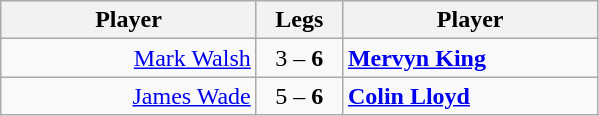<table class=wikitable style="text-align:center">
<tr>
<th width=163>Player</th>
<th width=50>Legs</th>
<th width=163>Player</th>
</tr>
<tr align=left>
<td align=right><a href='#'>Mark Walsh</a> </td>
<td align=center>3 – <strong>6</strong></td>
<td> <strong><a href='#'>Mervyn King</a></strong></td>
</tr>
<tr align=left>
<td align=right><a href='#'>James Wade</a> </td>
<td align=center>5 – <strong>6</strong></td>
<td> <strong><a href='#'>Colin Lloyd</a></strong></td>
</tr>
</table>
